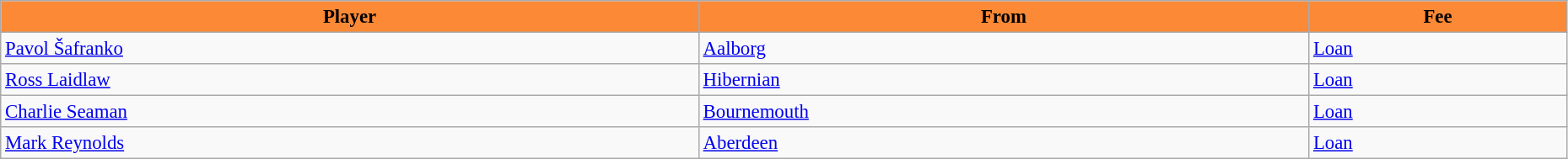<table class="wikitable" style="text-align:left; font-size:95%;width:98%;">
<tr>
<th style="background:#FC8936; color:black;">Player</th>
<th style="background:#FC8936; color:black;">From</th>
<th style="background:#FC8936; color:black;">Fee</th>
</tr>
<tr>
<td> <a href='#'>Pavol Šafranko</a></td>
<td> <a href='#'>Aalborg</a></td>
<td><a href='#'>Loan</a></td>
</tr>
<tr>
<td> <a href='#'>Ross Laidlaw</a></td>
<td> <a href='#'>Hibernian</a></td>
<td><a href='#'>Loan</a></td>
</tr>
<tr>
<td> <a href='#'>Charlie Seaman</a></td>
<td> <a href='#'>Bournemouth</a></td>
<td><a href='#'>Loan</a></td>
</tr>
<tr>
<td> <a href='#'>Mark Reynolds</a></td>
<td> <a href='#'>Aberdeen</a></td>
<td><a href='#'>Loan</a></td>
</tr>
</table>
